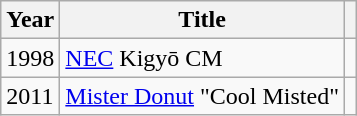<table class="wikitable">
<tr>
<th>Year</th>
<th>Title</th>
<th></th>
</tr>
<tr>
<td>1998</td>
<td><a href='#'>NEC</a> Kigyō CM</td>
<td></td>
</tr>
<tr>
<td>2011</td>
<td><a href='#'>Mister Donut</a> "Cool Misted"</td>
<td></td>
</tr>
</table>
